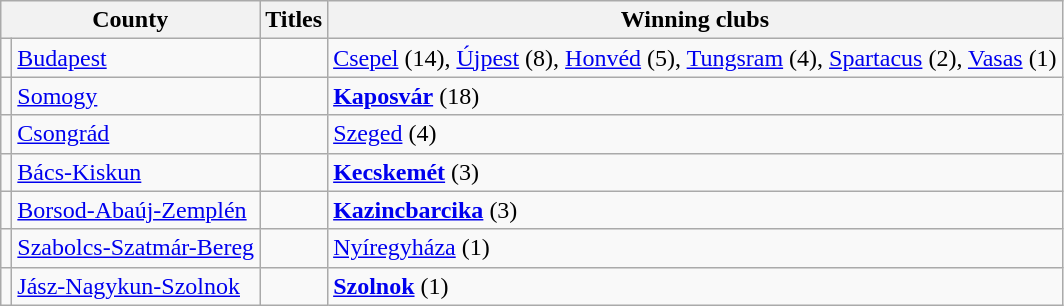<table class="wikitable">
<tr>
<th colspan=2>County</th>
<th>Titles</th>
<th>Winning clubs</th>
</tr>
<tr>
<td align=center></td>
<td><a href='#'>Budapest</a></td>
<td></td>
<td><a href='#'>Csepel</a> (14), <a href='#'>Újpest</a> (8), <a href='#'>Honvéd</a> (5), <a href='#'>Tungsram</a> (4), <a href='#'>Spartacus</a> (2), <a href='#'>Vasas</a> (1)</td>
</tr>
<tr>
<td align=center></td>
<td><a href='#'>Somogy</a></td>
<td></td>
<td><strong><a href='#'>Kaposvár</a></strong> (18)</td>
</tr>
<tr>
<td align=center></td>
<td><a href='#'>Csongrád</a></td>
<td></td>
<td><a href='#'>Szeged</a> (4)</td>
</tr>
<tr>
<td align=center></td>
<td><a href='#'>Bács-Kiskun</a></td>
<td></td>
<td><strong><a href='#'>Kecskemét</a></strong> (3)</td>
</tr>
<tr>
<td align=center></td>
<td><a href='#'>Borsod-Abaúj-Zemplén</a></td>
<td></td>
<td><strong><a href='#'>Kazincbarcika</a></strong> (3)</td>
</tr>
<tr>
<td></td>
<td><a href='#'>Szabolcs-Szatmár-Bereg</a></td>
<td></td>
<td><a href='#'>Nyíregyháza</a> (1)</td>
</tr>
<tr>
<td align=center></td>
<td><a href='#'>Jász-Nagykun-Szolnok</a></td>
<td></td>
<td><strong><a href='#'>Szolnok</a></strong> (1)</td>
</tr>
</table>
